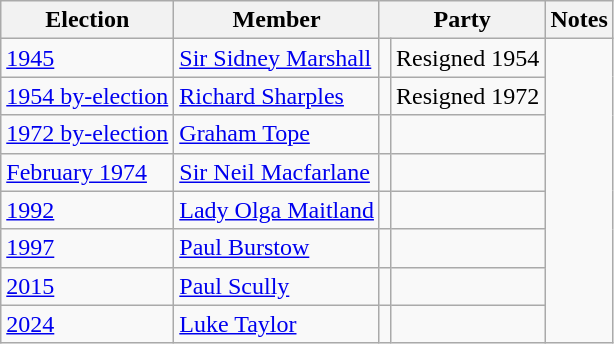<table class="wikitable">
<tr>
<th>Election</th>
<th>Member</th>
<th colspan="2">Party</th>
<th>Notes</th>
</tr>
<tr>
<td><a href='#'>1945</a></td>
<td><a href='#'>Sir Sidney Marshall</a></td>
<td></td>
<td>Resigned 1954</td>
</tr>
<tr>
<td><a href='#'>1954 by-election</a></td>
<td><a href='#'>Richard Sharples</a></td>
<td></td>
<td>Resigned 1972</td>
</tr>
<tr>
<td><a href='#'>1972 by-election</a></td>
<td><a href='#'>Graham Tope</a></td>
<td></td>
<td></td>
</tr>
<tr>
<td><a href='#'>February 1974</a></td>
<td><a href='#'>Sir Neil Macfarlane</a></td>
<td></td>
<td></td>
</tr>
<tr>
<td><a href='#'>1992</a></td>
<td><a href='#'>Lady Olga Maitland</a></td>
<td></td>
<td></td>
</tr>
<tr>
<td><a href='#'>1997</a></td>
<td><a href='#'>Paul Burstow</a></td>
<td></td>
<td></td>
</tr>
<tr>
<td><a href='#'>2015</a></td>
<td><a href='#'>Paul Scully</a></td>
<td></td>
<td></td>
</tr>
<tr>
<td><a href='#'>2024</a></td>
<td><a href='#'>Luke Taylor</a></td>
<td></td>
<td></td>
</tr>
</table>
